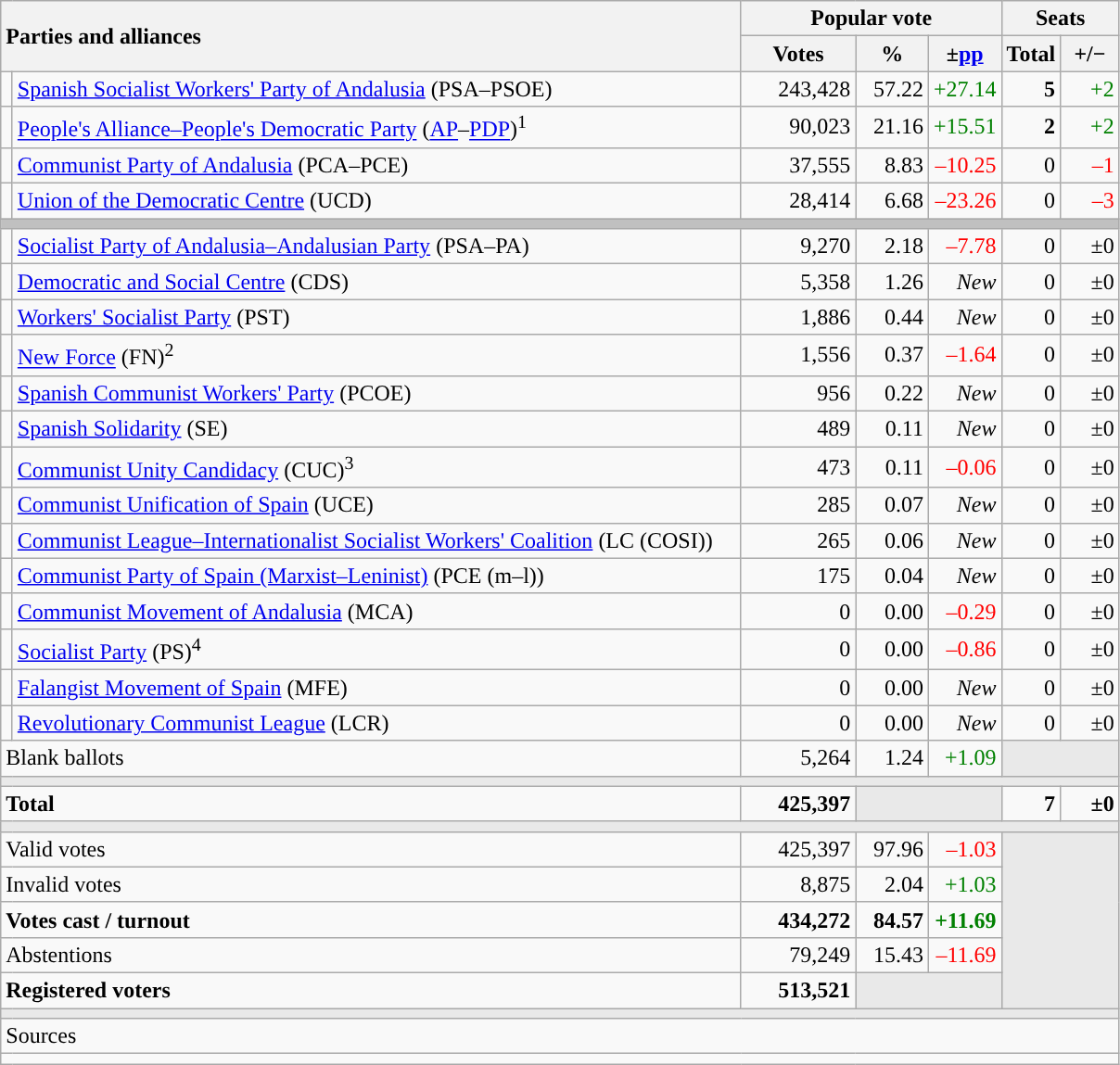<table class="wikitable" style="text-align:right;">
<tr>
<th style="text-align:left;" rowspan="2" colspan="2" width="525">Parties and alliances</th>
<th colspan="3">Popular vote</th>
<th colspan="2">Seats</th>
</tr>
<tr>
<th width="75">Votes</th>
<th width="45">%</th>
<th width="45">±<a href='#'>pp</a></th>
<th width="35">Total</th>
<th width="35">+/−</th>
</tr>
<tr>
<td width="1" style="color:inherit;background:"></td>
<td align="left"><a href='#'>Spanish Socialist Workers' Party of Andalusia</a> (PSA–PSOE)</td>
<td>243,428</td>
<td>57.22</td>
<td style="color:green;">+27.14</td>
<td><strong>5</strong></td>
<td style="color:green;">+2</td>
</tr>
<tr>
<td style="color:inherit;background:"></td>
<td align="left"><a href='#'>People's Alliance–People's Democratic Party</a> (<a href='#'>AP</a>–<a href='#'>PDP</a>)<sup>1</sup></td>
<td>90,023</td>
<td>21.16</td>
<td style="color:green;">+15.51</td>
<td><strong>2</strong></td>
<td style="color:green;">+2</td>
</tr>
<tr>
<td style="color:inherit;background:"></td>
<td align="left"><a href='#'>Communist Party of Andalusia</a> (PCA–PCE)</td>
<td>37,555</td>
<td>8.83</td>
<td style="color:red;">–10.25</td>
<td>0</td>
<td style="color:red;">–1</td>
</tr>
<tr>
<td style="color:inherit;background:"></td>
<td align="left"><a href='#'>Union of the Democratic Centre</a> (UCD)</td>
<td>28,414</td>
<td>6.68</td>
<td style="color:red;">–23.26</td>
<td>0</td>
<td style="color:red;">–3</td>
</tr>
<tr>
<td colspan="7" bgcolor="#C0C0C0"></td>
</tr>
<tr>
<td style="color:inherit;background:"></td>
<td align="left"><a href='#'>Socialist Party of Andalusia–Andalusian Party</a> (PSA–PA)</td>
<td>9,270</td>
<td>2.18</td>
<td style="color:red;">–7.78</td>
<td>0</td>
<td>±0</td>
</tr>
<tr>
<td style="color:inherit;background:"></td>
<td align="left"><a href='#'>Democratic and Social Centre</a> (CDS)</td>
<td>5,358</td>
<td>1.26</td>
<td><em>New</em></td>
<td>0</td>
<td>±0</td>
</tr>
<tr>
<td style="color:inherit;background:"></td>
<td align="left"><a href='#'>Workers' Socialist Party</a> (PST)</td>
<td>1,886</td>
<td>0.44</td>
<td><em>New</em></td>
<td>0</td>
<td>±0</td>
</tr>
<tr>
<td style="color:inherit;background:"></td>
<td align="left"><a href='#'>New Force</a> (FN)<sup>2</sup></td>
<td>1,556</td>
<td>0.37</td>
<td style="color:red;">–1.64</td>
<td>0</td>
<td>±0</td>
</tr>
<tr>
<td style="color:inherit;background:"></td>
<td align="left"><a href='#'>Spanish Communist Workers' Party</a> (PCOE)</td>
<td>956</td>
<td>0.22</td>
<td><em>New</em></td>
<td>0</td>
<td>±0</td>
</tr>
<tr>
<td style="color:inherit;background:"></td>
<td align="left"><a href='#'>Spanish Solidarity</a> (SE)</td>
<td>489</td>
<td>0.11</td>
<td><em>New</em></td>
<td>0</td>
<td>±0</td>
</tr>
<tr>
<td style="color:inherit;background:"></td>
<td align="left"><a href='#'>Communist Unity Candidacy</a> (CUC)<sup>3</sup></td>
<td>473</td>
<td>0.11</td>
<td style="color:red;">–0.06</td>
<td>0</td>
<td>±0</td>
</tr>
<tr>
<td style="color:inherit;background:"></td>
<td align="left"><a href='#'>Communist Unification of Spain</a> (UCE)</td>
<td>285</td>
<td>0.07</td>
<td><em>New</em></td>
<td>0</td>
<td>±0</td>
</tr>
<tr>
<td style="color:inherit;background:"></td>
<td align="left"><a href='#'>Communist League–Internationalist Socialist Workers' Coalition</a> (LC (COSI))</td>
<td>265</td>
<td>0.06</td>
<td><em>New</em></td>
<td>0</td>
<td>±0</td>
</tr>
<tr>
<td style="color:inherit;background:"></td>
<td align="left"><a href='#'>Communist Party of Spain (Marxist–Leninist)</a> (PCE (m–l))</td>
<td>175</td>
<td>0.04</td>
<td><em>New</em></td>
<td>0</td>
<td>±0</td>
</tr>
<tr>
<td style="color:inherit;background:"></td>
<td align="left"><a href='#'>Communist Movement of Andalusia</a> (MCA)</td>
<td>0</td>
<td>0.00</td>
<td style="color:red;">–0.29</td>
<td>0</td>
<td>±0</td>
</tr>
<tr>
<td style="color:inherit;background:"></td>
<td align="left"><a href='#'>Socialist Party</a> (PS)<sup>4</sup></td>
<td>0</td>
<td>0.00</td>
<td style="color:red;">–0.86</td>
<td>0</td>
<td>±0</td>
</tr>
<tr>
<td style="color:inherit;background:"></td>
<td align="left"><a href='#'>Falangist Movement of Spain</a> (MFE)</td>
<td>0</td>
<td>0.00</td>
<td><em>New</em></td>
<td>0</td>
<td>±0</td>
</tr>
<tr>
<td style="color:inherit;background:"></td>
<td align="left"><a href='#'>Revolutionary Communist League</a> (LCR)</td>
<td>0</td>
<td>0.00</td>
<td><em>New</em></td>
<td>0</td>
<td>±0</td>
</tr>
<tr>
<td align="left" colspan="2">Blank ballots</td>
<td>5,264</td>
<td>1.24</td>
<td style="color:green;">+1.09</td>
<td bgcolor="#E9E9E9" colspan="2"></td>
</tr>
<tr>
<td colspan="7" bgcolor="#E9E9E9"></td>
</tr>
<tr style="font-weight:bold;">
<td align="left" colspan="2">Total</td>
<td>425,397</td>
<td bgcolor="#E9E9E9" colspan="2"></td>
<td>7</td>
<td>±0</td>
</tr>
<tr>
<td colspan="7" bgcolor="#E9E9E9"></td>
</tr>
<tr>
<td align="left" colspan="2">Valid votes</td>
<td>425,397</td>
<td>97.96</td>
<td style="color:red;">–1.03</td>
<td bgcolor="#E9E9E9" colspan="2" rowspan="5"></td>
</tr>
<tr>
<td align="left" colspan="2">Invalid votes</td>
<td>8,875</td>
<td>2.04</td>
<td style="color:green;">+1.03</td>
</tr>
<tr style="font-weight:bold;">
<td align="left" colspan="2">Votes cast / turnout</td>
<td>434,272</td>
<td>84.57</td>
<td style="color:green;">+11.69</td>
</tr>
<tr>
<td align="left" colspan="2">Abstentions</td>
<td>79,249</td>
<td>15.43</td>
<td style="color:red;">–11.69</td>
</tr>
<tr style="font-weight:bold;">
<td align="left" colspan="2">Registered voters</td>
<td>513,521</td>
<td bgcolor="#E9E9E9" colspan="2"></td>
</tr>
<tr>
<td colspan="7" bgcolor="#E9E9E9"></td>
</tr>
<tr>
<td align="left" colspan="7">Sources</td>
</tr>
<tr>
<td colspan="7" style="text-align:left; max-width:790px;"></td>
</tr>
</table>
